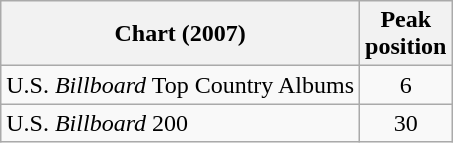<table class="wikitable">
<tr>
<th>Chart (2007)</th>
<th>Peak<br>position</th>
</tr>
<tr>
<td>U.S. <em>Billboard</em> Top Country Albums</td>
<td align="center">6</td>
</tr>
<tr>
<td>U.S. <em>Billboard</em> 200</td>
<td align="center">30</td>
</tr>
</table>
